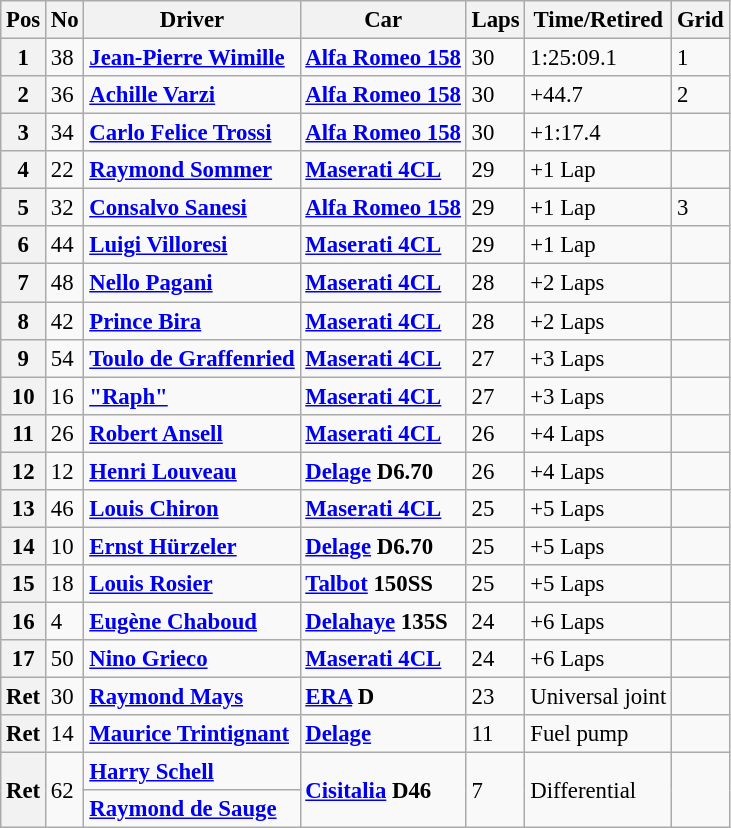<table class="wikitable" style="font-size: 95%;">
<tr>
<th>Pos</th>
<th>No</th>
<th>Driver</th>
<th>Car</th>
<th>Laps</th>
<th>Time/Retired</th>
<th>Grid</th>
</tr>
<tr>
<th>1</th>
<td>38</td>
<td> <strong><a href='#'>Jean-Pierre Wimille</a></strong></td>
<td><strong><a href='#'>Alfa Romeo 158</a></strong></td>
<td>30</td>
<td>1:25:09.1</td>
<td>1</td>
</tr>
<tr>
<th>2</th>
<td>36</td>
<td> <strong><a href='#'>Achille Varzi</a></strong></td>
<td><strong><a href='#'>Alfa Romeo 158</a></strong></td>
<td>30</td>
<td>+44.7</td>
<td>2</td>
</tr>
<tr>
<th>3</th>
<td>34</td>
<td> <strong><a href='#'>Carlo Felice Trossi</a></strong></td>
<td><strong><a href='#'>Alfa Romeo 158</a></strong></td>
<td>30</td>
<td>+1:17.4</td>
<td></td>
</tr>
<tr>
<th>4</th>
<td>22</td>
<td> <strong><a href='#'>Raymond Sommer</a></strong></td>
<td><strong><a href='#'>Maserati 4CL</a></strong></td>
<td>29</td>
<td>+1 Lap</td>
<td></td>
</tr>
<tr>
<th>5</th>
<td>32</td>
<td> <strong><a href='#'>Consalvo Sanesi</a></strong></td>
<td><strong><a href='#'>Alfa Romeo 158</a></strong></td>
<td>29</td>
<td>+1 Lap</td>
<td>3</td>
</tr>
<tr>
<th>6</th>
<td>44</td>
<td> <strong><a href='#'>Luigi Villoresi</a></strong></td>
<td><strong><a href='#'>Maserati 4CL</a></strong></td>
<td>29</td>
<td>+1 Lap</td>
<td></td>
</tr>
<tr>
<th>7</th>
<td>48</td>
<td> <strong><a href='#'>Nello Pagani</a></strong></td>
<td><strong><a href='#'>Maserati 4CL</a></strong></td>
<td>28</td>
<td>+2 Laps</td>
<td></td>
</tr>
<tr>
<th>8</th>
<td>42</td>
<td> <strong><a href='#'>Prince Bira</a></strong></td>
<td><strong><a href='#'>Maserati 4CL</a></strong></td>
<td>28</td>
<td>+2 Laps</td>
<td></td>
</tr>
<tr>
<th>9</th>
<td>54</td>
<td> <strong><a href='#'>Toulo de Graffenried</a></strong></td>
<td><strong><a href='#'>Maserati 4CL</a></strong></td>
<td>27</td>
<td>+3 Laps</td>
<td></td>
</tr>
<tr>
<th>10</th>
<td>16</td>
<td> <strong><a href='#'>"Raph"</a></strong></td>
<td><strong><a href='#'>Maserati 4CL</a></strong></td>
<td>27</td>
<td>+3 Laps</td>
<td></td>
</tr>
<tr>
<th>11</th>
<td>26</td>
<td> <strong><a href='#'>Robert Ansell</a></strong></td>
<td><strong><a href='#'>Maserati 4CL</a></strong></td>
<td>26</td>
<td>+4 Laps</td>
<td></td>
</tr>
<tr>
<th>12</th>
<td>12</td>
<td> <strong><a href='#'>Henri Louveau</a></strong></td>
<td><strong><a href='#'>Delage</a> D6.70</strong></td>
<td>26</td>
<td>+4 Laps</td>
<td></td>
</tr>
<tr>
<th>13</th>
<td>46</td>
<td> <strong><a href='#'>Louis Chiron</a></strong></td>
<td><strong><a href='#'>Maserati 4CL</a></strong></td>
<td>25</td>
<td>+5 Laps</td>
<td></td>
</tr>
<tr>
<th>14</th>
<td>10</td>
<td> <strong><a href='#'>Ernst Hürzeler</a></strong></td>
<td><strong><a href='#'>Delage</a> D6.70</strong></td>
<td>25</td>
<td>+5 Laps</td>
<td></td>
</tr>
<tr>
<th>15</th>
<td>18</td>
<td> <strong><a href='#'>Louis Rosier</a></strong></td>
<td><strong><a href='#'>Talbot</a> 150SS</strong></td>
<td>25</td>
<td>+5 Laps</td>
<td></td>
</tr>
<tr>
<th>16</th>
<td>4</td>
<td> <strong><a href='#'>Eugène Chaboud</a></strong></td>
<td><strong><a href='#'>Delahaye</a> 135S</strong></td>
<td>24</td>
<td>+6 Laps</td>
<td></td>
</tr>
<tr>
<th>17</th>
<td>50</td>
<td> <strong><a href='#'>Nino Grieco</a></strong></td>
<td><strong><a href='#'>Maserati 4CL</a></strong></td>
<td>24</td>
<td>+6 Laps</td>
<td></td>
</tr>
<tr>
<th>Ret</th>
<td>30</td>
<td> <strong><a href='#'>Raymond Mays</a></strong></td>
<td><strong><a href='#'>ERA</a> D</strong></td>
<td>23</td>
<td>Universal joint</td>
<td></td>
</tr>
<tr>
<th>Ret</th>
<td>14</td>
<td> <strong><a href='#'>Maurice Trintignant</a></strong></td>
<td><strong><a href='#'>Delage</a></strong></td>
<td>11</td>
<td>Fuel pump</td>
<td></td>
</tr>
<tr>
<th rowspan=2>Ret</th>
<td rowspan=2>62</td>
<td> <strong><a href='#'>Harry Schell</a></strong></td>
<td rowspan=2><strong><a href='#'>Cisitalia</a> D46</strong></td>
<td rowspan=2>7</td>
<td rowspan=2>Differential</td>
<td rowspan=2></td>
</tr>
<tr>
<td> <strong><a href='#'>Raymond de Sauge</a></strong></td>
</tr>
</table>
